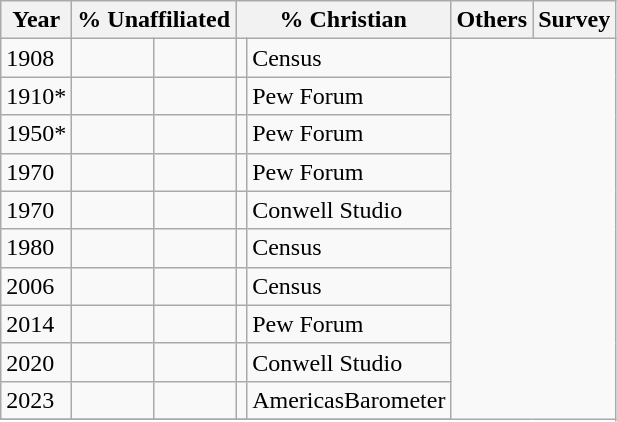<table class="wikitable sortable">
<tr>
<th>Year</th>
<th colspan="2">% Unaffiliated</th>
<th colspan="2">% Christian</th>
<th colspan="2">Others</th>
<th colspan="2">Survey</th>
</tr>
<tr>
<td>1908</td>
<td></td>
<td></td>
<td></td>
<td>Census</td>
</tr>
<tr>
<td>1910*</td>
<td></td>
<td></td>
<td></td>
<td>Pew Forum</td>
</tr>
<tr>
<td>1950*</td>
<td></td>
<td></td>
<td></td>
<td>Pew Forum</td>
</tr>
<tr>
<td>1970</td>
<td></td>
<td></td>
<td></td>
<td>Pew Forum</td>
</tr>
<tr>
<td>1970</td>
<td></td>
<td></td>
<td></td>
<td>Conwell Studio</td>
</tr>
<tr>
<td>1980</td>
<td></td>
<td></td>
<td></td>
<td>Census</td>
</tr>
<tr>
<td>2006</td>
<td></td>
<td></td>
<td></td>
<td>Census</td>
</tr>
<tr>
<td>2014</td>
<td></td>
<td></td>
<td></td>
<td>Pew Forum</td>
</tr>
<tr>
<td>2020</td>
<td></td>
<td></td>
<td></td>
<td>Conwell Studio</td>
</tr>
<tr>
<td>2023</td>
<td></td>
<td></td>
<td></td>
<td>AmericasBarometer</td>
</tr>
<tr>
</tr>
</table>
